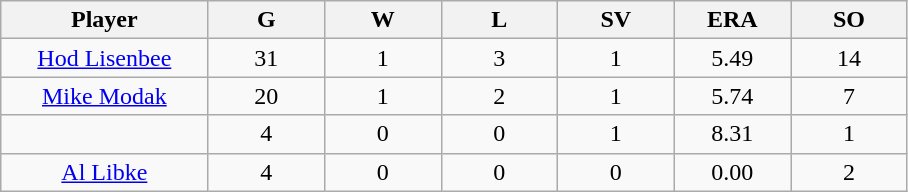<table class="wikitable sortable">
<tr>
<th bgcolor="#DDDDFF" width="16%">Player</th>
<th bgcolor="#DDDDFF" width="9%">G</th>
<th bgcolor="#DDDDFF" width="9%">W</th>
<th bgcolor="#DDDDFF" width="9%">L</th>
<th bgcolor="#DDDDFF" width="9%">SV</th>
<th bgcolor="#DDDDFF" width="9%">ERA</th>
<th bgcolor="#DDDDFF" width="9%">SO</th>
</tr>
<tr align="center">
<td><a href='#'>Hod Lisenbee</a></td>
<td>31</td>
<td>1</td>
<td>3</td>
<td>1</td>
<td>5.49</td>
<td>14</td>
</tr>
<tr align=center>
<td><a href='#'>Mike Modak</a></td>
<td>20</td>
<td>1</td>
<td>2</td>
<td>1</td>
<td>5.74</td>
<td>7</td>
</tr>
<tr align=center>
<td></td>
<td>4</td>
<td>0</td>
<td>0</td>
<td>1</td>
<td>8.31</td>
<td>1</td>
</tr>
<tr align="center">
<td><a href='#'>Al Libke</a></td>
<td>4</td>
<td>0</td>
<td>0</td>
<td>0</td>
<td>0.00</td>
<td>2</td>
</tr>
</table>
